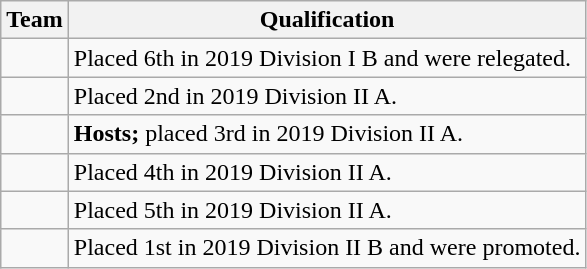<table class="wikitable">
<tr>
<th>Team</th>
<th>Qualification</th>
</tr>
<tr>
<td></td>
<td>Placed 6th in 2019 Division I B and were relegated.</td>
</tr>
<tr>
<td></td>
<td>Placed 2nd in 2019 Division II A.</td>
</tr>
<tr>
<td></td>
<td><strong>Hosts;</strong> placed 3rd in 2019 Division II A.</td>
</tr>
<tr>
<td></td>
<td>Placed 4th in 2019 Division II A.</td>
</tr>
<tr>
<td></td>
<td>Placed 5th in 2019 Division II A.</td>
</tr>
<tr>
<td></td>
<td>Placed 1st in 2019 Division II B and were promoted.</td>
</tr>
</table>
